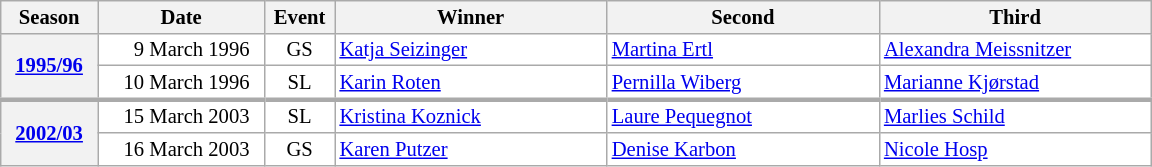<table class="wikitable plainrowheaders" style="background:#fff; font-size:86%; line-height:15px; border:grey solid 1px; border-collapse:collapse;">
<tr>
<th width=58>Season</th>
<th width=105>Date</th>
<th width=40>Event</th>
<th width=175>Winner</th>
<th width=175>Second</th>
<th width=175>Third</th>
</tr>
<tr>
<th rowspan=2><a href='#'>1995/96</a></th>
<td align=right>9 March 1996  </td>
<td align=center>GS</td>
<td> <a href='#'>Katja Seizinger</a></td>
<td> <a href='#'>Martina Ertl</a></td>
<td> <a href='#'>Alexandra Meissnitzer</a></td>
</tr>
<tr>
<td align=right>10 March 1996  </td>
<td align=center>SL</td>
<td> <a href='#'>Karin Roten</a></td>
<td> <a href='#'>Pernilla Wiberg</a></td>
<td> <a href='#'>Marianne Kjørstad</a></td>
</tr>
<tr>
<th rowspan=2 style="border-top-width:3px"><a href='#'>2002/03</a></th>
<td style="border-top-width:3px" align=right>15 March 2003  </td>
<td style="border-top-width:3px" align=center>SL</td>
<td style="border-top-width:3px"> <a href='#'>Kristina Koznick</a></td>
<td style="border-top-width:3px"> <a href='#'>Laure Pequegnot</a></td>
<td style="border-top-width:3px"> <a href='#'>Marlies Schild</a></td>
</tr>
<tr>
<td align=right>16 March 2003  </td>
<td align=center>GS</td>
<td> <a href='#'>Karen Putzer</a></td>
<td> <a href='#'>Denise Karbon</a></td>
<td> <a href='#'>Nicole Hosp</a></td>
</tr>
</table>
